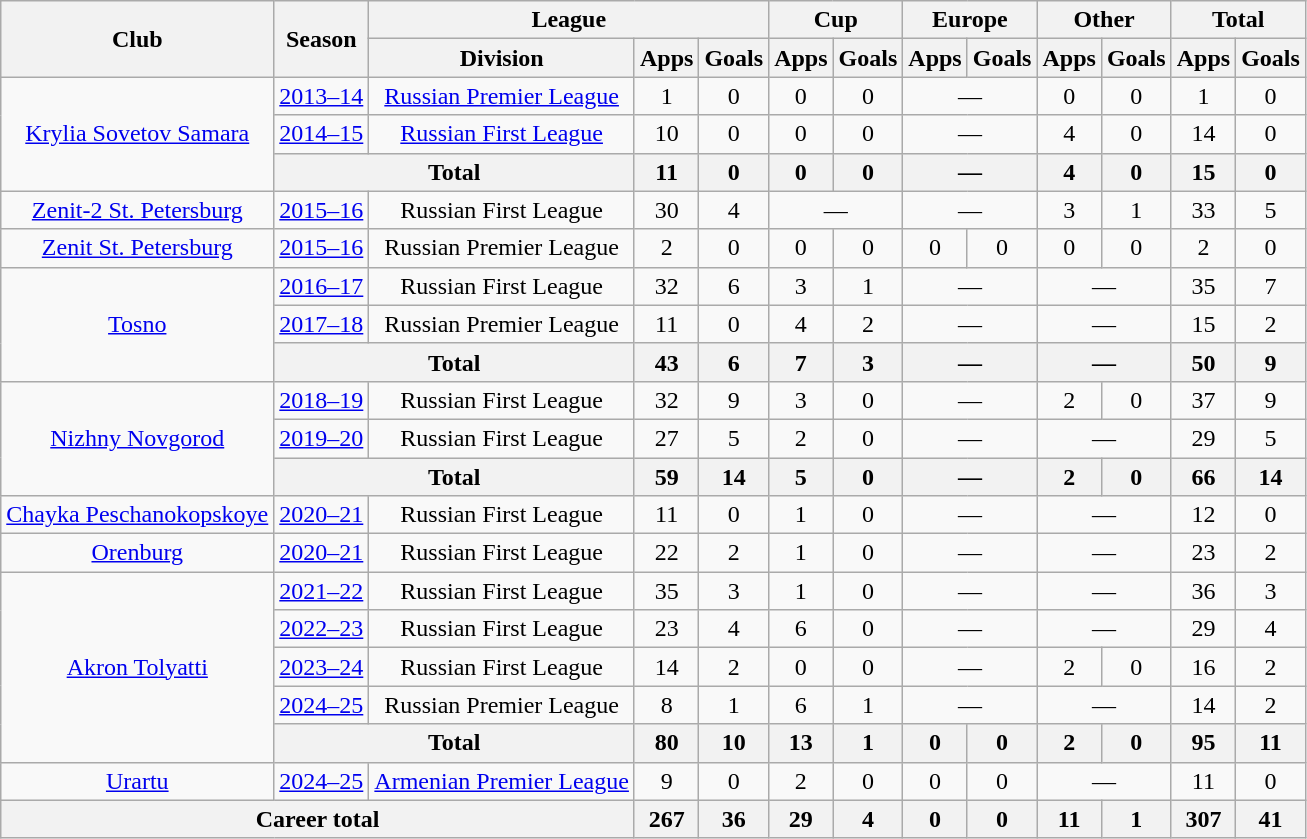<table class="wikitable" style="text-align: center;">
<tr>
<th rowspan="2">Club</th>
<th rowspan="2">Season</th>
<th colspan="3">League</th>
<th colspan="2">Cup</th>
<th colspan="2">Europe</th>
<th colspan="2">Other</th>
<th colspan="2">Total</th>
</tr>
<tr>
<th>Division</th>
<th>Apps</th>
<th>Goals</th>
<th>Apps</th>
<th>Goals</th>
<th>Apps</th>
<th>Goals</th>
<th>Apps</th>
<th>Goals</th>
<th>Apps</th>
<th>Goals</th>
</tr>
<tr>
<td rowspan="3"><a href='#'>Krylia Sovetov Samara</a></td>
<td><a href='#'>2013–14</a></td>
<td><a href='#'>Russian Premier League</a></td>
<td>1</td>
<td>0</td>
<td>0</td>
<td>0</td>
<td colspan="2">—</td>
<td>0</td>
<td>0</td>
<td>1</td>
<td>0</td>
</tr>
<tr>
<td><a href='#'>2014–15</a></td>
<td><a href='#'>Russian First League</a></td>
<td>10</td>
<td>0</td>
<td>0</td>
<td>0</td>
<td colspan="2">—</td>
<td>4</td>
<td>0</td>
<td>14</td>
<td>0</td>
</tr>
<tr>
<th colspan=2>Total</th>
<th>11</th>
<th>0</th>
<th>0</th>
<th>0</th>
<th colspan="2">—</th>
<th>4</th>
<th>0</th>
<th>15</th>
<th>0</th>
</tr>
<tr>
<td><a href='#'>Zenit-2 St. Petersburg</a></td>
<td><a href='#'>2015–16</a></td>
<td>Russian First League</td>
<td>30</td>
<td>4</td>
<td colspan="2">—</td>
<td colspan="2">—</td>
<td>3</td>
<td>1</td>
<td>33</td>
<td>5</td>
</tr>
<tr>
<td><a href='#'>Zenit St. Petersburg</a></td>
<td><a href='#'>2015–16</a></td>
<td>Russian Premier League</td>
<td>2</td>
<td>0</td>
<td>0</td>
<td>0</td>
<td>0</td>
<td>0</td>
<td>0</td>
<td>0</td>
<td>2</td>
<td>0</td>
</tr>
<tr>
<td rowspan="3"><a href='#'>Tosno</a></td>
<td><a href='#'>2016–17</a></td>
<td>Russian First League</td>
<td>32</td>
<td>6</td>
<td>3</td>
<td>1</td>
<td colspan="2">—</td>
<td colspan="2">—</td>
<td>35</td>
<td>7</td>
</tr>
<tr>
<td><a href='#'>2017–18</a></td>
<td>Russian Premier League</td>
<td>11</td>
<td>0</td>
<td>4</td>
<td>2</td>
<td colspan="2">—</td>
<td colspan="2">—</td>
<td>15</td>
<td>2</td>
</tr>
<tr>
<th colspan="2">Total</th>
<th>43</th>
<th>6</th>
<th>7</th>
<th>3</th>
<th colspan="2">—</th>
<th colspan="2">—</th>
<th>50</th>
<th>9</th>
</tr>
<tr>
<td rowspan="3"><a href='#'>Nizhny Novgorod</a></td>
<td><a href='#'>2018–19</a></td>
<td>Russian First League</td>
<td>32</td>
<td>9</td>
<td>3</td>
<td>0</td>
<td colspan="2">—</td>
<td>2</td>
<td>0</td>
<td>37</td>
<td>9</td>
</tr>
<tr>
<td><a href='#'>2019–20</a></td>
<td>Russian First League</td>
<td>27</td>
<td>5</td>
<td>2</td>
<td>0</td>
<td colspan="2">—</td>
<td colspan="2">—</td>
<td>29</td>
<td>5</td>
</tr>
<tr>
<th colspan="2">Total</th>
<th>59</th>
<th>14</th>
<th>5</th>
<th>0</th>
<th colspan="2">—</th>
<th>2</th>
<th>0</th>
<th>66</th>
<th>14</th>
</tr>
<tr>
<td><a href='#'>Chayka Peschanokopskoye</a></td>
<td><a href='#'>2020–21</a></td>
<td>Russian First League</td>
<td>11</td>
<td>0</td>
<td>1</td>
<td>0</td>
<td colspan="2">—</td>
<td colspan="2">—</td>
<td>12</td>
<td>0</td>
</tr>
<tr>
<td><a href='#'>Orenburg</a></td>
<td><a href='#'>2020–21</a></td>
<td>Russian First League</td>
<td>22</td>
<td>2</td>
<td>1</td>
<td>0</td>
<td colspan="2">—</td>
<td colspan="2">—</td>
<td>23</td>
<td>2</td>
</tr>
<tr>
<td rowspan="5"><a href='#'>Akron Tolyatti</a></td>
<td><a href='#'>2021–22</a></td>
<td>Russian First League</td>
<td>35</td>
<td>3</td>
<td>1</td>
<td>0</td>
<td colspan="2">—</td>
<td colspan="2">—</td>
<td>36</td>
<td>3</td>
</tr>
<tr>
<td><a href='#'>2022–23</a></td>
<td>Russian First League</td>
<td>23</td>
<td>4</td>
<td>6</td>
<td>0</td>
<td colspan="2">—</td>
<td colspan="2">—</td>
<td>29</td>
<td>4</td>
</tr>
<tr>
<td><a href='#'>2023–24</a></td>
<td>Russian First League</td>
<td>14</td>
<td>2</td>
<td>0</td>
<td>0</td>
<td colspan="2">—</td>
<td>2</td>
<td>0</td>
<td>16</td>
<td>2</td>
</tr>
<tr>
<td><a href='#'>2024–25</a></td>
<td>Russian Premier League</td>
<td>8</td>
<td>1</td>
<td>6</td>
<td>1</td>
<td colspan="2">—</td>
<td colspan="2">—</td>
<td>14</td>
<td>2</td>
</tr>
<tr>
<th colspan="2">Total</th>
<th>80</th>
<th>10</th>
<th>13</th>
<th>1</th>
<th>0</th>
<th>0</th>
<th>2</th>
<th>0</th>
<th>95</th>
<th>11</th>
</tr>
<tr>
<td><a href='#'>Urartu</a></td>
<td><a href='#'>2024–25</a></td>
<td><a href='#'>Armenian Premier League</a></td>
<td>9</td>
<td>0</td>
<td>2</td>
<td>0</td>
<td>0</td>
<td>0</td>
<td colspan="2">—</td>
<td>11</td>
<td>0</td>
</tr>
<tr>
<th colspan="3">Career total</th>
<th>267</th>
<th>36</th>
<th>29</th>
<th>4</th>
<th>0</th>
<th>0</th>
<th>11</th>
<th>1</th>
<th>307</th>
<th>41</th>
</tr>
</table>
